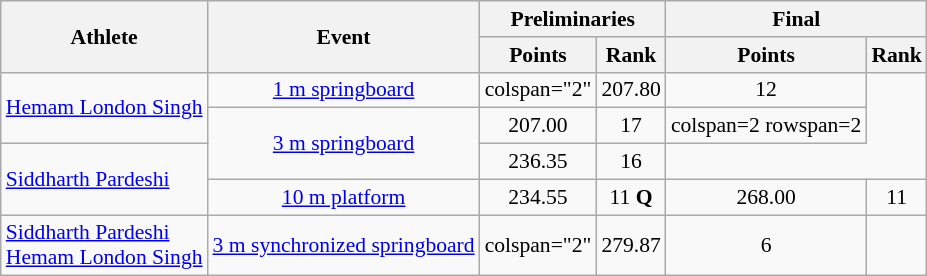<table class="wikitable" style="text-align:center; font-size:90%">
<tr>
<th rowspan="2">Athlete</th>
<th rowspan="2">Event</th>
<th colspan="2">Preliminaries</th>
<th colspan="2">Final</th>
</tr>
<tr>
<th>Points</th>
<th>Rank</th>
<th>Points</th>
<th>Rank</th>
</tr>
<tr>
<td style="text-align:left" rowspan=2><a href='#'>Hemam London Singh</a></td>
<td><a href='#'>1 m springboard</a></td>
<td>colspan="2" </td>
<td>207.80</td>
<td>12</td>
</tr>
<tr>
<td rowspan=2><a href='#'>3 m springboard</a></td>
<td>207.00</td>
<td>17</td>
<td>colspan=2 rowspan=2 </td>
</tr>
<tr>
<td style="text-align:left" rowspan=2><a href='#'>Siddharth Pardeshi</a></td>
<td>236.35</td>
<td>16</td>
</tr>
<tr>
<td><a href='#'>10 m platform</a></td>
<td>234.55</td>
<td>11 <strong>Q</strong></td>
<td>268.00</td>
<td>11</td>
</tr>
<tr>
<td style="text-align:left"><a href='#'>Siddharth Pardeshi</a><br><a href='#'>Hemam London Singh</a></td>
<td><a href='#'>3 m synchronized springboard</a></td>
<td>colspan="2" </td>
<td>279.87</td>
<td>6</td>
</tr>
</table>
